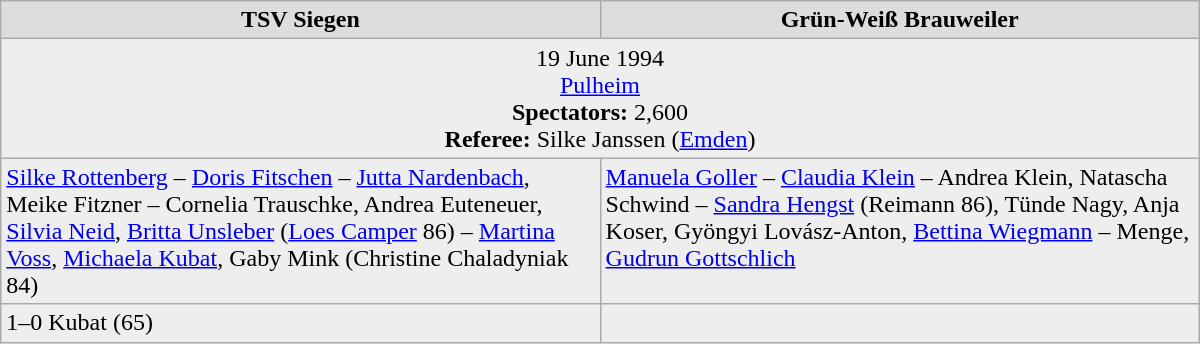<table class="wikitable" width = "800px">
<tr bgcolor="#DDDDDD">
<td align="center"><strong>TSV Siegen</strong></td>
<td align="center"><strong>Grün-Weiß Brauweiler</strong></td>
</tr>
<tr bgcolor="#EEEEEE">
<td colspan="2" align="center">19 June 1994<br><a href='#'>Pulheim</a><br> <strong>Spectators:</strong> 2,600 <br> <strong>Referee:</strong> Silke Janssen (<a href='#'>Emden</a>)</td>
</tr>
<tr bgcolor="#EEEEEE">
<td valign="top" width="400px"><a href='#'>Silke Rottenberg</a> – <a href='#'>Doris Fitschen</a> – <a href='#'>Jutta Nardenbach</a>, Meike Fitzner – Cornelia Trauschke, Andrea Euteneuer, <a href='#'>Silvia Neid</a>, <a href='#'>Britta Unsleber</a> (<a href='#'>Loes Camper</a> 86) – <a href='#'>Martina Voss</a>, <a href='#'>Michaela Kubat</a>, Gaby Mink (Christine Chaladyniak 84)</td>
<td valign="top" width="400px"><a href='#'>Manuela Goller</a> – <a href='#'>Claudia Klein</a> – Andrea Klein, Natascha Schwind – <a href='#'>Sandra Hengst</a> (Reimann 86), Tünde Nagy, Anja Koser, Gyöngyi Lovász-Anton, <a href='#'>Bettina Wiegmann</a> – Menge, <a href='#'>Gudrun Gottschlich</a></td>
</tr>
<tr bgcolor="#EEEEEE">
<td valign="top"> 1–0 Kubat (65)</td>
<td valign="top"></td>
</tr>
</table>
